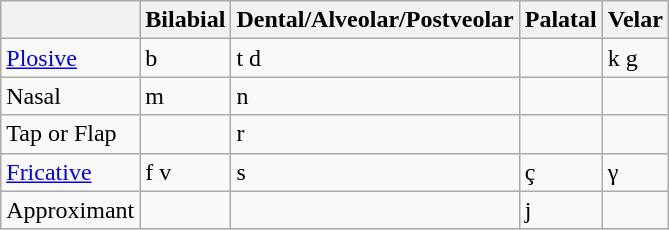<table class="wikitable">
<tr>
<th></th>
<th>Bilabial</th>
<th>Dental/Alveolar/Postveolar</th>
<th>Palatal</th>
<th>Velar</th>
</tr>
<tr>
<td><a href='#'>Plosive</a></td>
<td>b</td>
<td>t  d</td>
<td></td>
<td>k     g</td>
</tr>
<tr>
<td>Nasal</td>
<td>m</td>
<td>n</td>
<td></td>
<td></td>
</tr>
<tr>
<td>Tap or Flap</td>
<td></td>
<td>r</td>
<td></td>
<td></td>
</tr>
<tr>
<td><a href='#'>Fricative</a></td>
<td>f   v</td>
<td>s</td>
<td>ç <j></td>
<td>γ <h></td>
</tr>
<tr>
<td>Approximant</td>
<td></td>
<td></td>
<td>j <y></td>
<td></td>
</tr>
</table>
